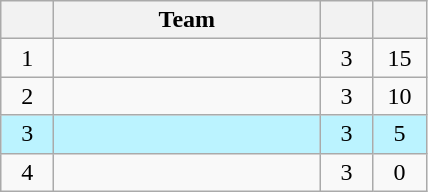<table class="wikitable">
<tr>
<th style="width:28px;"></th>
<th style="width:170px;">Team</th>
<th style="width:28px;"></th>
<th style="width:28px;"></th>
</tr>
<tr>
<td align=center>1</td>
<td></td>
<td align=center>3</td>
<td align=center>15</td>
</tr>
<tr>
<td align=center>2</td>
<td></td>
<td align=center>3</td>
<td align=center>10</td>
</tr>
<tr bgcolor=#BBF3FF>
<td align=center>3</td>
<td></td>
<td align=center>3</td>
<td align=center>5</td>
</tr>
<tr>
<td align=center>4</td>
<td></td>
<td align=center>3</td>
<td align=center>0</td>
</tr>
</table>
